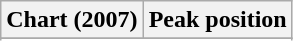<table class="wikitable sortable plainrowheaders">
<tr>
<th>Chart (2007)</th>
<th>Peak position</th>
</tr>
<tr>
</tr>
<tr>
</tr>
<tr>
</tr>
</table>
